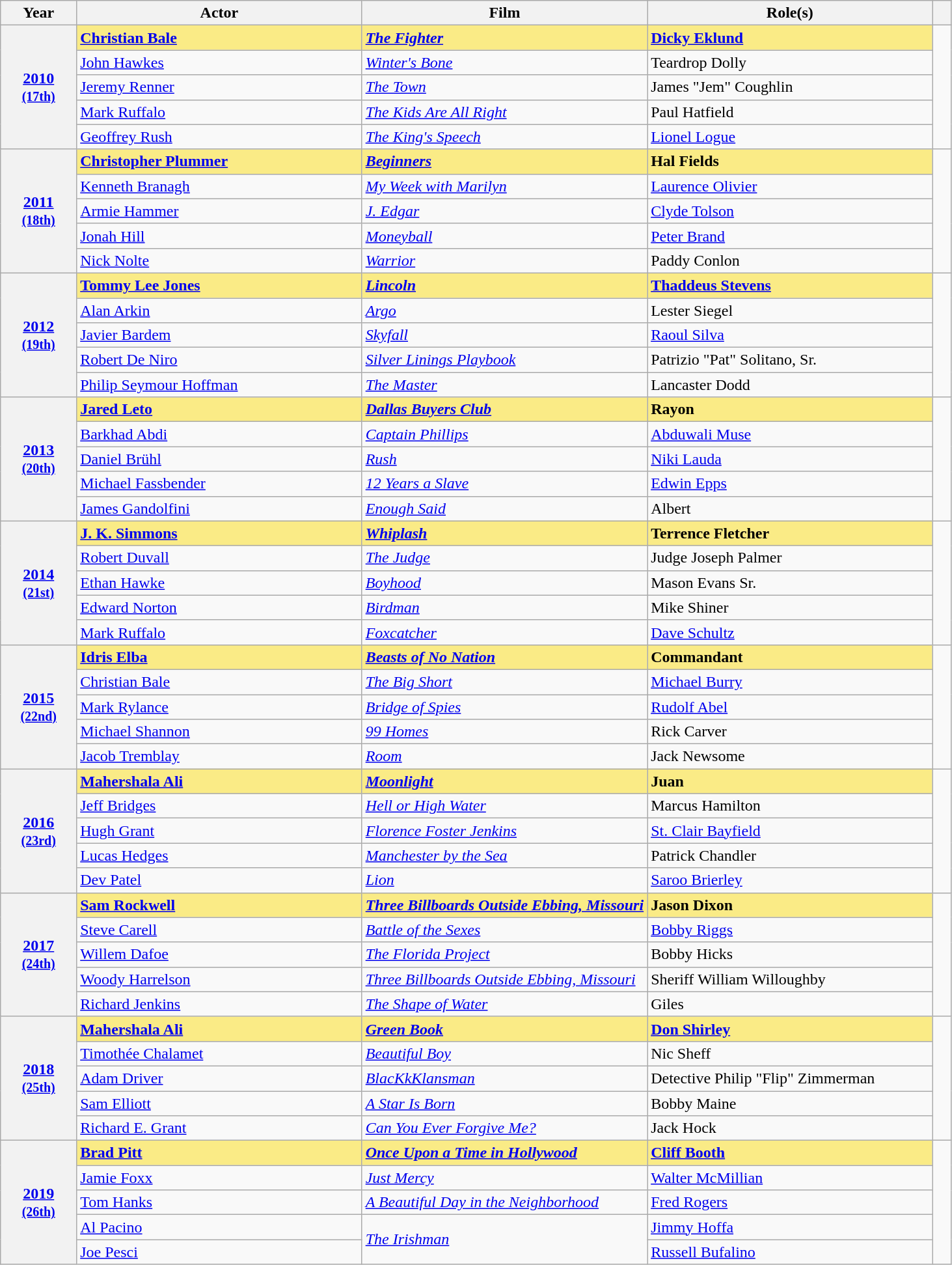<table class="wikitable sortable" style="text-align:left;">
<tr>
<th scope="col" style="width:8%;">Year</th>
<th scope="col" style="width:30%;">Actor</th>
<th scope="col" style="width:30%;">Film</th>
<th scope="col" style="width:30%;">Role(s)</th>
<th><strong></strong></th>
</tr>
<tr>
<th rowspan="5" scope="row" style="text-align:center"><a href='#'>2010</a><br><small><a href='#'>(17th)</a></small></th>
<td style="background:#FAEB86;"><strong><a href='#'>Christian Bale</a> </strong></td>
<td style="background:#FAEB86;"><strong><em><a href='#'>The Fighter</a></em></strong></td>
<td style="background:#FAEB86;"><strong><a href='#'>Dicky Eklund</a></strong></td>
<td rowspan=5></td>
</tr>
<tr>
<td><a href='#'>John Hawkes</a></td>
<td><em><a href='#'>Winter's Bone</a></em></td>
<td>Teardrop Dolly</td>
</tr>
<tr>
<td><a href='#'>Jeremy Renner</a></td>
<td><em><a href='#'>The Town</a></em></td>
<td>James "Jem" Coughlin</td>
</tr>
<tr>
<td><a href='#'>Mark Ruffalo</a></td>
<td><em><a href='#'>The Kids Are All Right</a></em></td>
<td>Paul Hatfield</td>
</tr>
<tr>
<td><a href='#'>Geoffrey Rush</a></td>
<td><em><a href='#'>The King's Speech</a></em></td>
<td><a href='#'>Lionel Logue</a></td>
</tr>
<tr>
<th rowspan="5" scope="row" style="text-align:center"><a href='#'>2011</a><br><small><a href='#'>(18th)</a></small></th>
<td style="background:#FAEB86;"><strong><a href='#'>Christopher Plummer</a> </strong></td>
<td style="background:#FAEB86;"><strong><em><a href='#'>Beginners</a></em></strong></td>
<td style="background:#FAEB86;"><strong>Hal Fields</strong></td>
<td rowspan=5></td>
</tr>
<tr>
<td><a href='#'>Kenneth Branagh</a></td>
<td><em><a href='#'>My Week with Marilyn</a></em></td>
<td><a href='#'>Laurence Olivier</a></td>
</tr>
<tr>
<td><a href='#'>Armie Hammer</a></td>
<td><em><a href='#'>J. Edgar</a></em></td>
<td><a href='#'>Clyde Tolson</a></td>
</tr>
<tr>
<td><a href='#'>Jonah Hill</a></td>
<td><em><a href='#'>Moneyball</a></em></td>
<td><a href='#'>Peter Brand</a></td>
</tr>
<tr>
<td><a href='#'>Nick Nolte</a></td>
<td><em><a href='#'>Warrior</a></em></td>
<td>Paddy Conlon</td>
</tr>
<tr>
<th rowspan="5" scope="row" style="text-align:center"><a href='#'>2012</a><br><small><a href='#'>(19th)</a></small></th>
<td style="background:#FAEB86;"><strong><a href='#'>Tommy Lee Jones</a></strong></td>
<td style="background:#FAEB86;"><strong><em><a href='#'>Lincoln</a></em></strong></td>
<td style="background:#FAEB86;"><strong><a href='#'>Thaddeus Stevens</a></strong></td>
<td rowspan=5></td>
</tr>
<tr>
<td><a href='#'>Alan Arkin</a></td>
<td><em><a href='#'>Argo</a></em></td>
<td>Lester Siegel</td>
</tr>
<tr>
<td><a href='#'>Javier Bardem</a></td>
<td><em><a href='#'>Skyfall</a></em></td>
<td><a href='#'>Raoul Silva</a></td>
</tr>
<tr>
<td><a href='#'>Robert De Niro</a></td>
<td><em><a href='#'>Silver Linings Playbook</a></em></td>
<td>Patrizio "Pat" Solitano, Sr.</td>
</tr>
<tr>
<td><a href='#'>Philip Seymour Hoffman</a></td>
<td><em><a href='#'>The Master</a></em></td>
<td>Lancaster Dodd</td>
</tr>
<tr>
<th rowspan="5" scope="row" style="text-align:center"><a href='#'>2013</a><br><small><a href='#'>(20th)</a></small></th>
<td style="background:#FAEB86;"><strong><a href='#'>Jared Leto</a> </strong></td>
<td style="background:#FAEB86;"><strong><em><a href='#'>Dallas Buyers Club</a></em></strong></td>
<td style="background:#FAEB86;"><strong>Rayon</strong></td>
<td rowspan=5></td>
</tr>
<tr>
<td><a href='#'>Barkhad Abdi</a></td>
<td><em><a href='#'>Captain Phillips</a></em></td>
<td><a href='#'>Abduwali Muse</a></td>
</tr>
<tr>
<td><a href='#'>Daniel Brühl</a></td>
<td><em><a href='#'>Rush</a></em></td>
<td><a href='#'>Niki Lauda</a></td>
</tr>
<tr>
<td><a href='#'>Michael Fassbender</a></td>
<td><em><a href='#'>12 Years a Slave</a></em></td>
<td><a href='#'>Edwin Epps</a></td>
</tr>
<tr>
<td><a href='#'>James Gandolfini</a> </td>
<td><em><a href='#'>Enough Said</a></em></td>
<td>Albert</td>
</tr>
<tr>
<th rowspan="5" scope="row" style="text-align:center"><a href='#'>2014</a><br><small><a href='#'>(21st)</a></small></th>
<td style="background:#FAEB86;"><strong><a href='#'>J. K. Simmons</a> </strong></td>
<td style="background:#FAEB86;"><strong><em><a href='#'>Whiplash</a></em></strong></td>
<td style="background:#FAEB86;"><strong>Terrence Fletcher</strong></td>
<td rowspan=5></td>
</tr>
<tr>
<td><a href='#'>Robert Duvall</a></td>
<td><em><a href='#'>The Judge</a></em></td>
<td>Judge Joseph Palmer</td>
</tr>
<tr>
<td><a href='#'>Ethan Hawke</a></td>
<td><em><a href='#'>Boyhood</a></em></td>
<td>Mason Evans Sr.</td>
</tr>
<tr>
<td><a href='#'>Edward Norton</a></td>
<td><em><a href='#'>Birdman</a></em></td>
<td>Mike Shiner</td>
</tr>
<tr>
<td><a href='#'>Mark Ruffalo</a></td>
<td><em><a href='#'>Foxcatcher</a></em></td>
<td><a href='#'>Dave Schultz</a></td>
</tr>
<tr>
<th rowspan="5" scope="row" style="text-align:center"><a href='#'>2015</a><br><small><a href='#'>(22nd)</a></small></th>
<td style="background:#FAEB86;"><strong><a href='#'>Idris Elba</a></strong></td>
<td style="background:#FAEB86;"><strong><em><a href='#'>Beasts of No Nation</a></em></strong></td>
<td style="background:#FAEB86;"><strong>Commandant</strong></td>
<td rowspan=5></td>
</tr>
<tr>
<td><a href='#'>Christian Bale</a></td>
<td><em><a href='#'>The Big Short</a></em></td>
<td><a href='#'>Michael Burry</a></td>
</tr>
<tr>
<td><a href='#'>Mark Rylance</a> </td>
<td><em><a href='#'>Bridge of Spies</a></em></td>
<td><a href='#'>Rudolf Abel</a></td>
</tr>
<tr>
<td><a href='#'>Michael Shannon</a></td>
<td><em><a href='#'>99 Homes</a></em></td>
<td>Rick Carver</td>
</tr>
<tr>
<td><a href='#'>Jacob Tremblay</a></td>
<td><em><a href='#'>Room</a></em></td>
<td>Jack Newsome</td>
</tr>
<tr>
<th rowspan="5" scope="row" style="text-align:center"><a href='#'>2016</a><br><small><a href='#'>(23rd)</a></small></th>
<td style="background:#FAEB86;"><strong><a href='#'>Mahershala Ali</a> </strong></td>
<td style="background:#FAEB86;"><strong><em><a href='#'>Moonlight</a></em></strong></td>
<td style="background:#FAEB86;"><strong>Juan</strong></td>
<td rowspan=5></td>
</tr>
<tr>
<td><a href='#'>Jeff Bridges</a></td>
<td><em><a href='#'>Hell or High Water</a></em></td>
<td>Marcus Hamilton</td>
</tr>
<tr>
<td><a href='#'>Hugh Grant</a></td>
<td><em><a href='#'>Florence Foster Jenkins</a></em></td>
<td><a href='#'>St. Clair Bayfield</a></td>
</tr>
<tr>
<td><a href='#'>Lucas Hedges</a></td>
<td><em><a href='#'>Manchester by the Sea</a></em></td>
<td>Patrick Chandler</td>
</tr>
<tr>
<td><a href='#'>Dev Patel</a></td>
<td><em><a href='#'>Lion</a></em></td>
<td><a href='#'>Saroo Brierley</a></td>
</tr>
<tr>
<th rowspan="5" scope="row" style="text-align:center"><a href='#'>2017</a><br><small><a href='#'>(24th)</a></small></th>
<td style="background:#FAEB86;"><strong><a href='#'>Sam Rockwell</a> </strong></td>
<td style="background:#FAEB86;"><strong><em><a href='#'>Three Billboards Outside Ebbing, Missouri</a></em></strong></td>
<td style="background:#FAEB86;"><strong>Jason Dixon</strong></td>
<td rowspan=5></td>
</tr>
<tr>
<td><a href='#'>Steve Carell</a></td>
<td><em><a href='#'>Battle of the Sexes</a></em></td>
<td><a href='#'>Bobby Riggs</a></td>
</tr>
<tr>
<td><a href='#'>Willem Dafoe</a></td>
<td><em><a href='#'>The Florida Project</a></em></td>
<td>Bobby Hicks</td>
</tr>
<tr>
<td><a href='#'>Woody Harrelson</a></td>
<td><em><a href='#'>Three Billboards Outside Ebbing, Missouri</a></em></td>
<td>Sheriff William Willoughby</td>
</tr>
<tr>
<td><a href='#'>Richard Jenkins</a></td>
<td><em><a href='#'>The Shape of Water</a></em></td>
<td>Giles</td>
</tr>
<tr>
<th rowspan="5" scope="row" style="text-align:center"><a href='#'>2018</a><br><small><a href='#'>(25th)</a></small></th>
<td style="background:#FAEB86;"><strong><a href='#'>Mahershala Ali</a> </strong></td>
<td style="background:#FAEB86;"><strong><em><a href='#'>Green Book</a></em></strong></td>
<td style="background:#FAEB86;"><strong><a href='#'>Don Shirley</a></strong></td>
<td rowspan=5></td>
</tr>
<tr>
<td><a href='#'>Timothée Chalamet</a></td>
<td><em><a href='#'>Beautiful Boy</a></em></td>
<td>Nic Sheff</td>
</tr>
<tr>
<td><a href='#'>Adam Driver</a></td>
<td><em><a href='#'>BlacKkKlansman</a></em></td>
<td>Detective Philip "Flip" Zimmerman</td>
</tr>
<tr>
<td><a href='#'>Sam Elliott</a></td>
<td><em><a href='#'>A Star Is Born</a></em></td>
<td>Bobby Maine</td>
</tr>
<tr>
<td><a href='#'>Richard E. Grant</a></td>
<td><em><a href='#'>Can You Ever Forgive Me?</a></em></td>
<td>Jack Hock</td>
</tr>
<tr>
<th rowspan="5" scope="row" style="text-align:center"><a href='#'>2019</a><br><small><a href='#'>(26th)</a></small></th>
<td style="background:#FAEB86;"><strong><a href='#'>Brad Pitt</a> </strong></td>
<td style="background:#FAEB86;"><strong><em><a href='#'>Once Upon a Time in Hollywood</a></em></strong></td>
<td style="background:#FAEB86;"><strong><a href='#'>Cliff Booth</a></strong></td>
<td rowspan=5></td>
</tr>
<tr>
<td><a href='#'>Jamie Foxx</a></td>
<td><em><a href='#'>Just Mercy</a></em></td>
<td><a href='#'>Walter McMillian</a></td>
</tr>
<tr>
<td><a href='#'>Tom Hanks</a></td>
<td><em><a href='#'>A Beautiful Day in the Neighborhood</a></em></td>
<td><a href='#'>Fred Rogers</a></td>
</tr>
<tr>
<td><a href='#'>Al Pacino</a></td>
<td rowspan="2"><em><a href='#'>The Irishman</a></em></td>
<td><a href='#'>Jimmy Hoffa</a></td>
</tr>
<tr>
<td><a href='#'>Joe Pesci</a></td>
<td><a href='#'>Russell Bufalino</a></td>
</tr>
</table>
